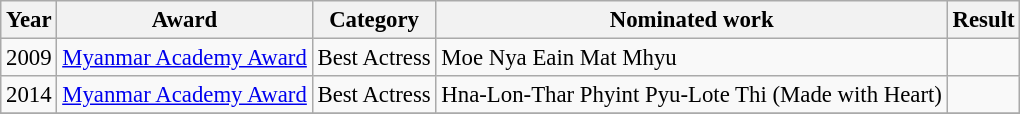<table class="wikitable" style="font-size: 95%">
<tr>
<th>Year</th>
<th>Award</th>
<th>Category</th>
<th>Nominated work</th>
<th>Result</th>
</tr>
<tr>
<td>2009</td>
<td><a href='#'>Myanmar Academy Award</a></td>
<td>Best Actress</td>
<td>Moe Nya Eain Mat Mhyu</td>
<td></td>
</tr>
<tr>
<td>2014</td>
<td><a href='#'>Myanmar Academy Award</a></td>
<td>Best Actress</td>
<td>Hna-Lon-Thar Phyint Pyu-Lote Thi (Made with Heart)</td>
<td></td>
</tr>
<tr>
</tr>
</table>
